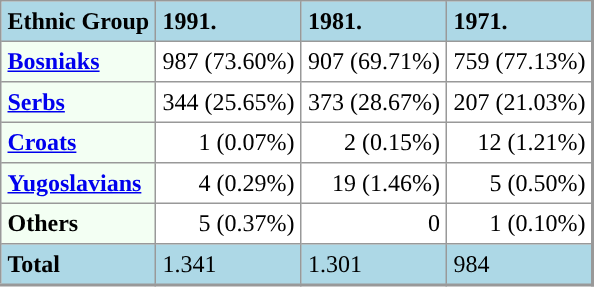<table border=1 cellpadding=4 cellspacing=0 class="toccolours" style="align: left; margin: 0.5em 0 0 0; border-style: solid; border: 1px solid #999; border-right-width: 2px; border-bottom-width: 2px; border-collapse: collapse; font-size: 100%;">
<tr style="align="center">
<td style="background:lightblue"><strong>Ethnic Group</strong></td>
<td style="background:lightblue"><strong>1991.</strong></td>
<td style="background:lightblue"><strong>1981.</strong></td>
<td style="background:lightblue"><strong>1971.</strong></td>
</tr>
<tr>
<td style="background:#f3fff3;"><strong><a href='#'>Bosniaks</a></strong></td>
<td align="right">987 (73.60%)</td>
<td align="right">907 (69.71%)</td>
<td align="right">759 (77.13%)</td>
</tr>
<tr>
<td style="background:#f3fff3;"><strong><a href='#'>Serbs</a></strong></td>
<td align="right">344 (25.65%)</td>
<td align="right">373 (28.67%)</td>
<td align="right">207 (21.03%)</td>
</tr>
<tr>
<td style="background:#f3fff3;"><strong><a href='#'>Croats</a></strong></td>
<td align="right">1 (0.07%)</td>
<td align="right">2 (0.15%)</td>
<td align="right">12 (1.21%)</td>
</tr>
<tr>
<td style="background:#f3fff3;"><strong><a href='#'>Yugoslavians</a></strong></td>
<td align="right">4 (0.29%)</td>
<td align="right">19 (1.46%)</td>
<td align="right">5 (0.50%)</td>
</tr>
<tr>
<td style="background:#f3fff3;"><strong>Others</strong></td>
<td align="right">5 (0.37%)</td>
<td align="right">0</td>
<td align="right">1 (0.10%)</td>
</tr>
<tr>
<td style="background:lightblue"><strong>Total</strong></td>
<td style="background:lightblue">1.341</td>
<td style="background:lightblue">1.301</td>
<td style="background:lightblue">984</td>
</tr>
</table>
